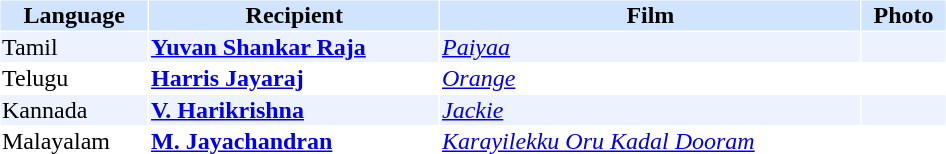<table cellspacing="1" cellpadding="1" border="0" style="width:50%;">
<tr style="background:#d1e4fd;">
<th>Language</th>
<th>Recipient</th>
<th>Film</th>
<th>Photo</th>
</tr>
<tr style="background:#edf3fe;">
<td>Tamil</td>
<td><strong><a href='#'>Yuvan Shankar Raja</a></strong></td>
<td><em><a href='#'>Paiyaa</a></em></td>
<td></td>
</tr>
<tr>
<td>Telugu</td>
<td><strong><a href='#'>Harris Jayaraj</a></strong></td>
<td><em><a href='#'>Orange</a></em></td>
<td></td>
</tr>
<tr style="background:#edf3fe;">
<td>Kannada</td>
<td><strong><a href='#'>V. Harikrishna</a></strong></td>
<td><em><a href='#'>Jackie</a></em></td>
<td></td>
</tr>
<tr>
<td>Malayalam</td>
<td><strong><a href='#'>M. Jayachandran</a></strong></td>
<td><em><a href='#'>Karayilekku Oru Kadal Dooram</a></em></td>
<td></td>
</tr>
</table>
